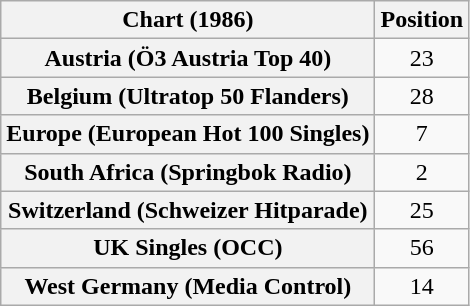<table class="wikitable sortable plainrowheaders" style="text-align:center">
<tr>
<th scope="col">Chart (1986)</th>
<th scope="col">Position</th>
</tr>
<tr>
<th scope="row">Austria (Ö3 Austria Top 40)</th>
<td>23</td>
</tr>
<tr>
<th scope="row">Belgium (Ultratop 50 Flanders)</th>
<td>28</td>
</tr>
<tr>
<th scope="row">Europe (European Hot 100 Singles)</th>
<td>7</td>
</tr>
<tr>
<th scope="row">South Africa (Springbok Radio)</th>
<td>2</td>
</tr>
<tr>
<th scope="row">Switzerland (Schweizer Hitparade)</th>
<td>25</td>
</tr>
<tr>
<th scope="row">UK Singles (OCC)</th>
<td>56</td>
</tr>
<tr>
<th scope="row">West Germany (Media Control)</th>
<td>14</td>
</tr>
</table>
